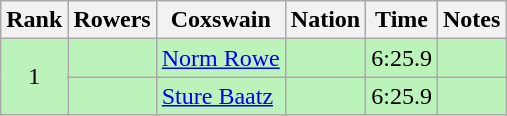<table class="wikitable sortable" style="text-align:center">
<tr>
<th>Rank</th>
<th>Rowers</th>
<th>Coxswain</th>
<th>Nation</th>
<th>Time</th>
<th>Notes</th>
</tr>
<tr bgcolor=bbf3bb>
<td rowspan=2>1</td>
<td></td>
<td align=left><a href='#'>Norm Rowe</a></td>
<td align=left></td>
<td>6:25.9</td>
<td></td>
</tr>
<tr bgcolor=bbf3bb>
<td></td>
<td align=left><a href='#'>Sture Baatz</a></td>
<td align=left></td>
<td>6:25.9</td>
<td></td>
</tr>
</table>
